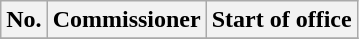<table class="wikitable">
<tr>
<th>No.</th>
<th>Commissioner</th>
<th>Start of office</th>
</tr>
<tr>
</tr>
</table>
